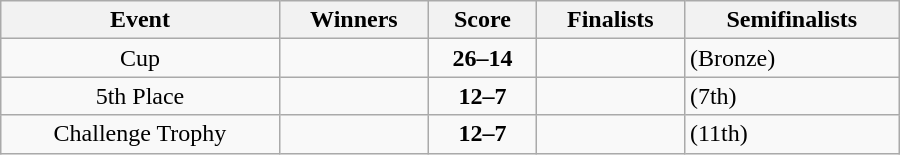<table class="wikitable" width=600 style="text-align: center">
<tr>
<th>Event</th>
<th>Winners</th>
<th>Score</th>
<th>Finalists</th>
<th>Semifinalists</th>
</tr>
<tr>
<td>Cup</td>
<td align=left><strong></strong></td>
<td><strong>26–14</strong></td>
<td align=left></td>
<td align=left> (Bronze)<br></td>
</tr>
<tr>
<td>5th Place</td>
<td align=left><strong></strong></td>
<td><strong>12–7</strong></td>
<td align=left></td>
<td align=left> (7th)<br></td>
</tr>
<tr>
<td>Challenge Trophy</td>
<td align=left><strong></strong></td>
<td><strong>12–7</strong></td>
<td align=left></td>
<td align=left> (11th)<br></td>
</tr>
</table>
